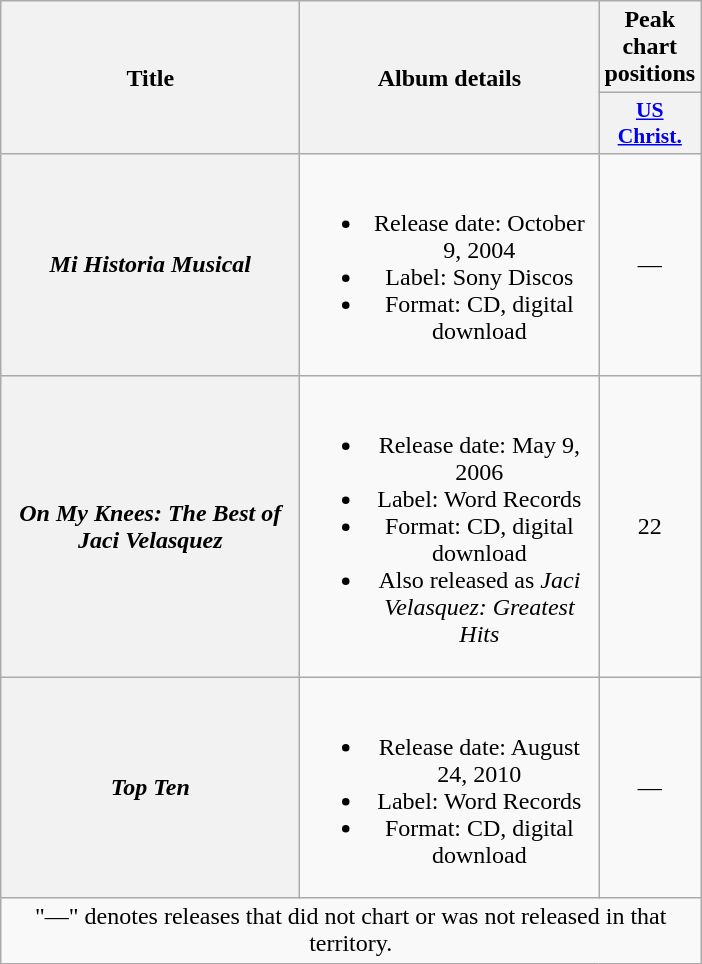<table class="wikitable plainrowheaders" style="text-align:center;" border="1">
<tr>
<th scope="col" rowspan="2" style="width:12em;">Title</th>
<th scope="col" rowspan="2" style="width:12em;">Album details</th>
<th scope="col" colspan="1">Peak chart positions</th>
</tr>
<tr>
<th scope="col" style="width:2.75em;font-size:90%;"><a href='#'>US<br>Christ.</a><br></th>
</tr>
<tr>
<th scope="row"><em>Mi Historia Musical</em></th>
<td><br><ul><li>Release date: October 9, 2004</li><li>Label: Sony Discos</li><li>Format: CD, digital download</li></ul></td>
<td>—</td>
</tr>
<tr>
<th scope="row"><em>On My Knees: The Best of Jaci Velasquez</em></th>
<td><br><ul><li>Release date: May 9, 2006</li><li>Label: Word Records</li><li>Format: CD, digital download</li><li>Also released as <em>Jaci Velasquez: Greatest Hits</em></li></ul></td>
<td>22</td>
</tr>
<tr>
<th scope="row"><em>Top Ten</em></th>
<td><br><ul><li>Release date: August 24, 2010</li><li>Label: Word Records</li><li>Format: CD, digital download</li></ul></td>
<td>—</td>
</tr>
<tr>
<td colspan="3" style="text-align:center;">"—" denotes releases that did not chart or was not released in that territory.</td>
</tr>
</table>
